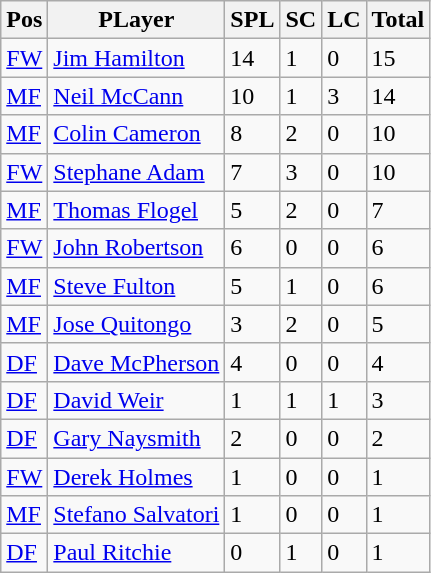<table class="wikitable">
<tr>
<th>Pos</th>
<th>PLayer</th>
<th>SPL</th>
<th>SC</th>
<th>LC</th>
<th>Total</th>
</tr>
<tr>
<td><a href='#'>FW</a></td>
<td> <a href='#'>Jim Hamilton</a></td>
<td>14</td>
<td>1</td>
<td>0</td>
<td>15</td>
</tr>
<tr>
<td><a href='#'>MF</a></td>
<td> <a href='#'>Neil McCann</a></td>
<td>10</td>
<td>1</td>
<td>3</td>
<td>14</td>
</tr>
<tr>
<td><a href='#'>MF</a></td>
<td> <a href='#'>Colin Cameron</a></td>
<td>8</td>
<td>2</td>
<td>0</td>
<td>10</td>
</tr>
<tr>
<td><a href='#'>FW</a></td>
<td> <a href='#'>Stephane Adam</a></td>
<td>7</td>
<td>3</td>
<td>0</td>
<td>10</td>
</tr>
<tr>
<td><a href='#'>MF</a></td>
<td> <a href='#'>Thomas Flogel</a></td>
<td>5</td>
<td>2</td>
<td>0</td>
<td>7</td>
</tr>
<tr>
<td><a href='#'>FW</a></td>
<td> <a href='#'>John Robertson</a></td>
<td>6</td>
<td>0</td>
<td>0</td>
<td>6</td>
</tr>
<tr>
<td><a href='#'>MF</a></td>
<td> <a href='#'>Steve Fulton</a></td>
<td>5</td>
<td>1</td>
<td>0</td>
<td>6</td>
</tr>
<tr>
<td><a href='#'>MF</a></td>
<td> <a href='#'>Jose Quitongo</a></td>
<td>3</td>
<td>2</td>
<td>0</td>
<td>5</td>
</tr>
<tr>
<td><a href='#'>DF</a></td>
<td> <a href='#'>Dave McPherson</a></td>
<td>4</td>
<td>0</td>
<td>0</td>
<td>4</td>
</tr>
<tr>
<td><a href='#'>DF</a></td>
<td> <a href='#'>David Weir</a></td>
<td>1</td>
<td>1</td>
<td>1</td>
<td>3</td>
</tr>
<tr>
<td><a href='#'>DF</a></td>
<td> <a href='#'>Gary Naysmith</a></td>
<td>2</td>
<td>0</td>
<td>0</td>
<td>2</td>
</tr>
<tr>
<td><a href='#'>FW</a></td>
<td> <a href='#'>Derek Holmes</a></td>
<td>1</td>
<td>0</td>
<td>0</td>
<td>1</td>
</tr>
<tr>
<td><a href='#'>MF</a></td>
<td> <a href='#'>Stefano Salvatori</a></td>
<td>1</td>
<td>0</td>
<td>0</td>
<td>1</td>
</tr>
<tr>
<td><a href='#'>DF</a></td>
<td> <a href='#'>Paul Ritchie</a></td>
<td>0</td>
<td>1</td>
<td>0</td>
<td>1</td>
</tr>
</table>
